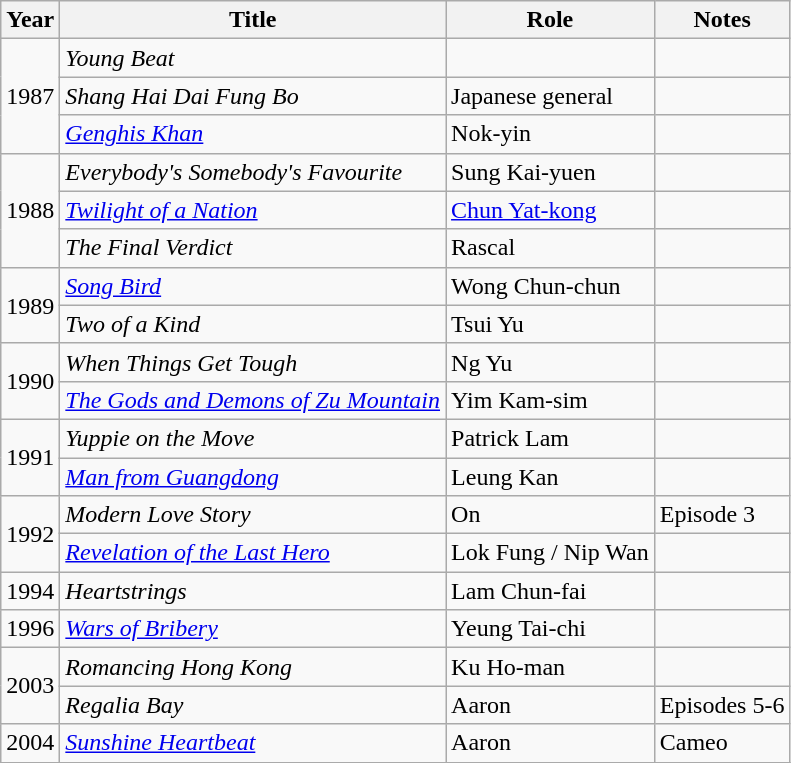<table class="wikitable sortable">
<tr>
<th>Year</th>
<th>Title</th>
<th>Role</th>
<th class="unsortable">Notes</th>
</tr>
<tr>
<td rowspan=3>1987</td>
<td><em>Young Beat</em></td>
<td></td>
<td></td>
</tr>
<tr>
<td><em>Shang Hai Dai Fung Bo</em></td>
<td>Japanese general</td>
<td></td>
</tr>
<tr>
<td><em><a href='#'>Genghis Khan</a></em></td>
<td>Nok-yin</td>
<td></td>
</tr>
<tr>
<td rowspan=3>1988</td>
<td><em>Everybody's Somebody's Favourite</em></td>
<td>Sung Kai-yuen</td>
<td></td>
</tr>
<tr>
<td><em><a href='#'>Twilight of a Nation</a></em></td>
<td><a href='#'>Chun Yat-kong</a></td>
<td></td>
</tr>
<tr>
<td><em>The Final Verdict</em></td>
<td>Rascal</td>
<td></td>
</tr>
<tr>
<td rowspan=2>1989</td>
<td><em><a href='#'>Song Bird</a></em></td>
<td>Wong Chun-chun</td>
<td></td>
</tr>
<tr>
<td><em>Two of a Kind</em></td>
<td>Tsui Yu</td>
<td></td>
</tr>
<tr>
<td rowspan=2>1990</td>
<td><em>When Things Get Tough</em></td>
<td>Ng Yu</td>
<td></td>
</tr>
<tr>
<td><em><a href='#'>The Gods and Demons of Zu Mountain</a></em></td>
<td>Yim Kam-sim</td>
<td></td>
</tr>
<tr>
<td rowspan=2>1991</td>
<td><em>Yuppie on the Move</em></td>
<td>Patrick Lam</td>
<td></td>
</tr>
<tr>
<td><em><a href='#'>Man from Guangdong</a></em></td>
<td>Leung Kan</td>
<td></td>
</tr>
<tr>
<td rowspan=2>1992</td>
<td><em>Modern Love Story</em></td>
<td>On</td>
<td>Episode 3</td>
</tr>
<tr>
<td><em><a href='#'>Revelation of the Last Hero</a></em></td>
<td>Lok Fung / Nip Wan</td>
<td></td>
</tr>
<tr>
<td>1994</td>
<td><em>Heartstrings</em></td>
<td>Lam Chun-fai</td>
<td></td>
</tr>
<tr>
<td>1996</td>
<td><em><a href='#'>Wars of Bribery</a></em></td>
<td>Yeung Tai-chi</td>
<td></td>
</tr>
<tr>
<td rowspan=2>2003</td>
<td><em>Romancing Hong Kong</em></td>
<td>Ku Ho-man</td>
<td></td>
</tr>
<tr>
<td><em>Regalia Bay</em></td>
<td>Aaron</td>
<td>Episodes 5-6</td>
</tr>
<tr>
<td>2004</td>
<td><em><a href='#'>Sunshine Heartbeat</a></em></td>
<td>Aaron</td>
<td>Cameo</td>
</tr>
<tr>
</tr>
</table>
